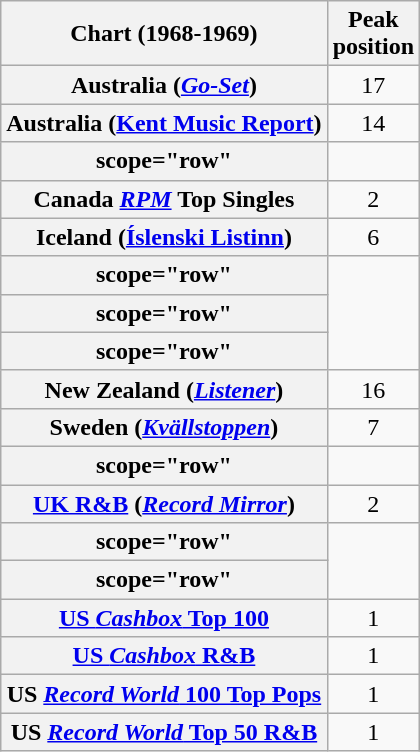<table class="wikitable sortable plainrowheaders">
<tr>
<th scope="col">Chart (1968-1969)</th>
<th scope="col">Peak<br>position</th>
</tr>
<tr>
<th scope="row">Australia (<em><a href='#'>Go-Set</a></em>)</th>
<td align="center">17</td>
</tr>
<tr>
<th scope="row">Australia (<a href='#'>Kent Music Report</a>)</th>
<td align="center">14</td>
</tr>
<tr>
<th>scope="row" </th>
</tr>
<tr>
<th scope="row">Canada <em><a href='#'>RPM</a></em> Top Singles</th>
<td align="center">2</td>
</tr>
<tr>
<th scope="row">Iceland (<a href='#'>Íslenski Listinn</a>)</th>
<td style="text-align:center;">6</td>
</tr>
<tr>
<th>scope="row" </th>
</tr>
<tr>
<th>scope="row" </th>
</tr>
<tr>
<th>scope="row" </th>
</tr>
<tr>
<th scope="row">New Zealand (<em><a href='#'>Listener</a></em>)</th>
<td style="text-align:center;">16</td>
</tr>
<tr>
<th scope="row">Sweden (<em><a href='#'>Kvällstoppen</a></em>)</th>
<td align="center">7</td>
</tr>
<tr>
<th>scope="row" </th>
</tr>
<tr>
<th scope="row"><a href='#'>UK R&B</a> (<em><a href='#'>Record Mirror</a></em>)</th>
<td align="center">2</td>
</tr>
<tr>
<th>scope="row" </th>
</tr>
<tr>
<th>scope="row" </th>
</tr>
<tr>
<th scope="row"><a href='#'>US <em>Cashbox</em> Top 100</a></th>
<td style="text-align:center;">1</td>
</tr>
<tr>
<th scope="row"><a href='#'>US <em>Cashbox</em> R&B</a></th>
<td style="text-align:center;">1</td>
</tr>
<tr>
<th scope="row">US <a href='#'><em>Record World</em> 100 Top Pops</a></th>
<td style="text-align:center;">1</td>
</tr>
<tr>
<th scope="row">US <a href='#'><em>Record World</em> Top 50 R&B</a></th>
<td style="text-align:center;">1</td>
</tr>
</table>
